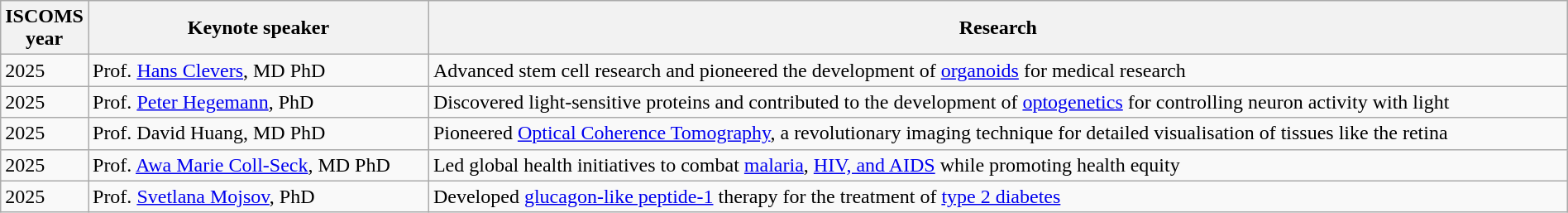<table class="wikitable" width="100%">
<tr>
<th style="width:1%;">ISCOMS year</th>
<th>Keynote speaker</th>
<th>Research</th>
</tr>
<tr>
<td>2025</td>
<td>Prof. <a href='#'>Hans Clevers</a>, MD PhD</td>
<td>Advanced stem cell research and pioneered the development of <a href='#'>organoids</a> for medical research</td>
</tr>
<tr>
<td>2025</td>
<td>Prof. <a href='#'>Peter Hegemann</a>, PhD</td>
<td>Discovered light-sensitive proteins and contributed to the development of <a href='#'>optogenetics</a> for controlling neuron activity with light</td>
</tr>
<tr>
<td>2025</td>
<td>Prof. David Huang, MD PhD</td>
<td>Pioneered <a href='#'>Optical Coherence Tomography</a>, a revolutionary imaging technique for detailed visualisation of tissues like the retina</td>
</tr>
<tr>
<td>2025</td>
<td>Prof. <a href='#'>Awa Marie Coll-Seck</a>, MD PhD</td>
<td>Led global health initiatives to combat <a href='#'>malaria</a>, <a href='#'>HIV, and AIDS</a> while promoting health equity</td>
</tr>
<tr>
<td>2025</td>
<td>Prof. <a href='#'>Svetlana Mojsov</a>, PhD</td>
<td>Developed <a href='#'>glucagon-like peptide-1</a> therapy for the treatment of <a href='#'>type 2 diabetes</a></td>
</tr>
</table>
